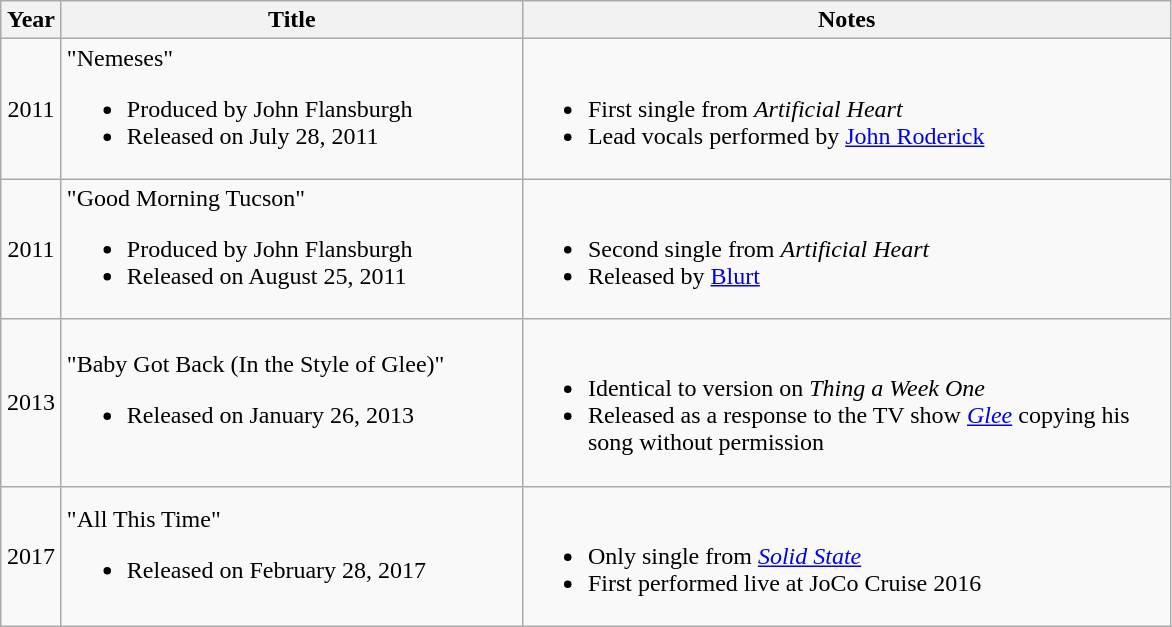<table class="wikitable">
<tr>
<th style="width:33px;">Year</th>
<th style="width:300px;">Title</th>
<th style="width:425px;">Notes</th>
</tr>
<tr>
<td style="text-align:center;">2011</td>
<td>"Nemeses"<br><ul><li>Produced by John Flansburgh</li><li>Released on July 28, 2011</li></ul></td>
<td><br><ul><li>First single from <em>Artificial Heart</em></li><li>Lead vocals performed by <a href='#'>John Roderick</a></li></ul></td>
</tr>
<tr>
<td style="text-align:center;">2011</td>
<td>"Good Morning Tucson"<br><ul><li>Produced by John Flansburgh</li><li>Released on August 25, 2011</li></ul></td>
<td><br><ul><li>Second single from <em>Artificial Heart</em></li><li>Released by <a href='#'>Blurt</a></li></ul></td>
</tr>
<tr>
<td style="text-align:center;">2013</td>
<td>"Baby Got Back (In the Style of Glee)"<br><ul><li>Released on January 26, 2013</li></ul></td>
<td><br><ul><li>Identical to version on <em>Thing a Week One</em></li><li>Released as a response to the TV show <em><a href='#'>Glee</a></em> copying his song without permission</li></ul></td>
</tr>
<tr>
<td style="text-align:center;">2017</td>
<td>"All This Time"<br><ul><li>Released on February 28, 2017</li></ul></td>
<td><br><ul><li>Only single from <em><a href='#'>Solid State</a></em> </li><li>First performed live at JoCo Cruise 2016 </li></ul></td>
</tr>
</table>
